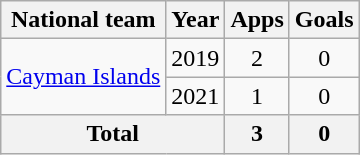<table class="wikitable" style="text-align:center">
<tr>
<th>National team</th>
<th>Year</th>
<th>Apps</th>
<th>Goals</th>
</tr>
<tr>
<td rowspan="2"><a href='#'>Cayman Islands</a></td>
<td>2019</td>
<td>2</td>
<td>0</td>
</tr>
<tr>
<td>2021</td>
<td>1</td>
<td>0</td>
</tr>
<tr>
<th colspan="2">Total</th>
<th>3</th>
<th>0</th>
</tr>
</table>
